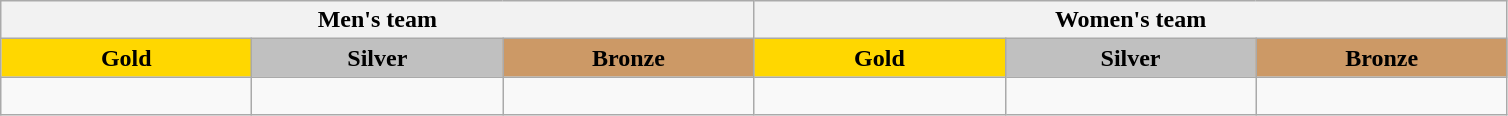<table class="wikitable">
<tr>
<th colspan="3">Men's team</th>
<th colspan="3">Women's team</th>
</tr>
<tr>
<td align="center" width="160px" bgcolor="gold"><strong>Gold</strong></td>
<td align="center" width="160px" bgcolor="silver"><strong>Silver</strong></td>
<td align="center" width="160px" bgcolor="CC9966"><strong>Bronze</strong></td>
<td align="center" width="160px" bgcolor="gold"><strong>Gold</strong></td>
<td align="center" width="160px" bgcolor="silver"><strong>Silver</strong></td>
<td align="center" width="160px" bgcolor="CC9966"><strong>Bronze</strong></td>
</tr>
<tr>
<td></td>
<td></td>
<td></td>
<td></td>
<td></td>
<td><br> </td>
</tr>
</table>
